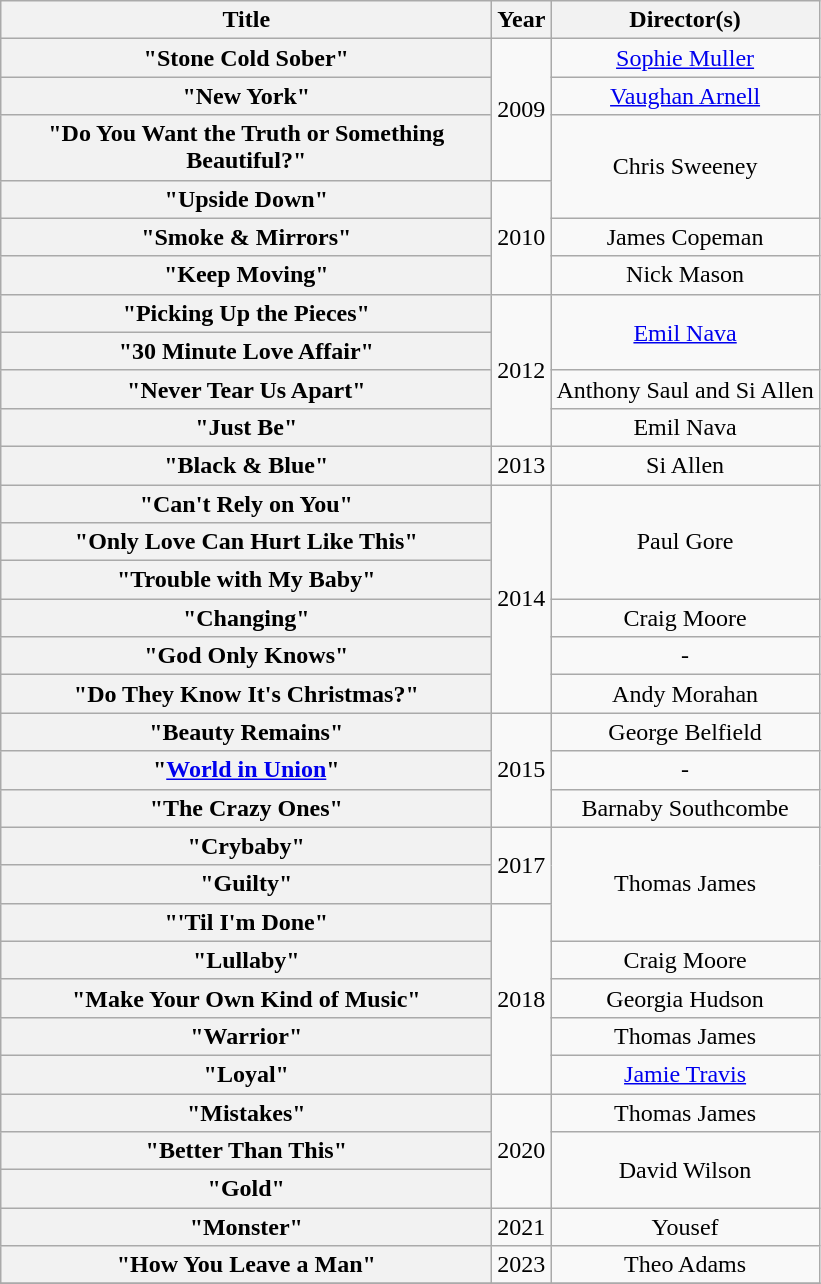<table class="wikitable plainrowheaders" style="text-align:center;">
<tr>
<th scope="col" style="width:20em;">Title</th>
<th scope="col" style="width:1em;">Year</th>
<th scope="col">Director(s)</th>
</tr>
<tr>
<th scope="row">"Stone Cold Sober"</th>
<td rowspan="3">2009</td>
<td><a href='#'>Sophie Muller</a></td>
</tr>
<tr>
<th scope="row">"New York"</th>
<td><a href='#'>Vaughan Arnell</a></td>
</tr>
<tr>
<th scope="row">"Do You Want the Truth or Something Beautiful?"</th>
<td rowspan="2">Chris Sweeney</td>
</tr>
<tr>
<th scope="row">"Upside Down"</th>
<td rowspan="3">2010</td>
</tr>
<tr>
<th scope="row">"Smoke & Mirrors"</th>
<td>James Copeman</td>
</tr>
<tr>
<th scope="row">"Keep Moving"</th>
<td>Nick Mason</td>
</tr>
<tr>
<th scope="row">"Picking Up the Pieces"</th>
<td rowspan="4">2012</td>
<td rowspan="2"><a href='#'>Emil Nava</a></td>
</tr>
<tr>
<th scope="row">"30 Minute Love Affair"</th>
</tr>
<tr>
<th scope="row">"Never Tear Us Apart"</th>
<td>Anthony Saul and Si Allen</td>
</tr>
<tr>
<th scope="row">"Just Be"</th>
<td>Emil Nava</td>
</tr>
<tr>
<th scope="row">"Black & Blue"</th>
<td>2013</td>
<td>Si Allen</td>
</tr>
<tr>
<th scope="row">"Can't Rely on You"</th>
<td rowspan="6">2014</td>
<td rowspan="3">Paul Gore</td>
</tr>
<tr>
<th scope="row">"Only Love Can Hurt Like This"</th>
</tr>
<tr>
<th scope="row">"Trouble with My Baby"</th>
</tr>
<tr>
<th scope="row">"Changing"</th>
<td>Craig Moore</td>
</tr>
<tr>
<th scope="row">"God Only Knows"</th>
<td>-</td>
</tr>
<tr>
<th scope="row">"Do They Know It's Christmas?"</th>
<td>Andy Morahan</td>
</tr>
<tr>
<th scope="row">"Beauty Remains"</th>
<td rowspan="3">2015</td>
<td>George Belfield</td>
</tr>
<tr>
<th scope="row">"<a href='#'>World in Union</a>"</th>
<td>-</td>
</tr>
<tr>
<th scope="row">"The Crazy Ones"</th>
<td>Barnaby Southcombe</td>
</tr>
<tr>
<th scope="row">"Crybaby"</th>
<td rowspan="2">2017</td>
<td rowspan="3">Thomas James</td>
</tr>
<tr>
<th scope="row">"Guilty"</th>
</tr>
<tr>
<th scope="row">"'Til I'm Done"</th>
<td rowspan="5">2018</td>
</tr>
<tr>
<th scope="row">"Lullaby"</th>
<td>Craig Moore</td>
</tr>
<tr>
<th scope="row">"Make Your Own Kind of Music"</th>
<td>Georgia Hudson</td>
</tr>
<tr>
<th scope="row">"Warrior"</th>
<td>Thomas James</td>
</tr>
<tr>
<th scope="row">"Loyal"</th>
<td><a href='#'>Jamie Travis</a></td>
</tr>
<tr>
<th scope="row">"Mistakes"</th>
<td rowspan="3">2020</td>
<td>Thomas James</td>
</tr>
<tr>
<th scope="row">"Better Than This"</th>
<td rowspan="2">David Wilson</td>
</tr>
<tr>
<th scope="row">"Gold"</th>
</tr>
<tr>
<th scope="row">"Monster"</th>
<td>2021</td>
<td>Yousef</td>
</tr>
<tr>
<th scope="row">"How You Leave a Man"</th>
<td>2023</td>
<td>Theo Adams</td>
</tr>
<tr>
</tr>
</table>
